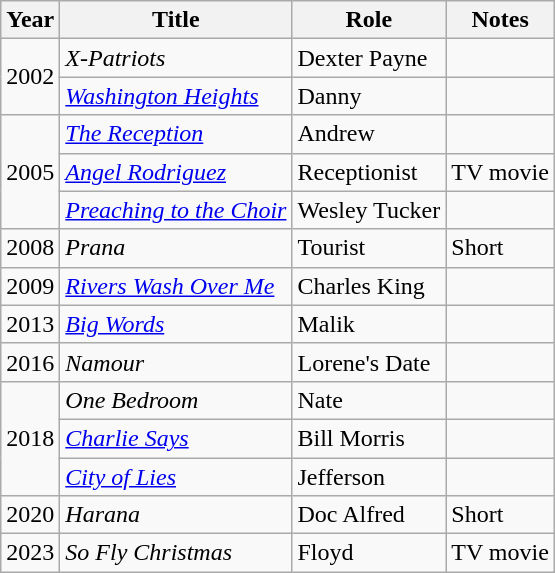<table class="wikitable plainrowheaders sortable" style="margin-right: 0;">
<tr>
<th>Year</th>
<th>Title</th>
<th>Role</th>
<th>Notes</th>
</tr>
<tr>
<td rowspan=2>2002</td>
<td><em>X-Patriots</em></td>
<td>Dexter Payne</td>
<td></td>
</tr>
<tr>
<td><em><a href='#'>Washington Heights</a></em></td>
<td>Danny</td>
<td></td>
</tr>
<tr>
<td rowspan=3>2005</td>
<td><em><a href='#'>The Reception</a></em></td>
<td>Andrew</td>
<td></td>
</tr>
<tr>
<td><em><a href='#'>Angel Rodriguez</a></em></td>
<td>Receptionist</td>
<td>TV movie</td>
</tr>
<tr>
<td><em><a href='#'>Preaching to the Choir</a></em></td>
<td>Wesley Tucker</td>
<td></td>
</tr>
<tr>
<td>2008</td>
<td><em>Prana</em></td>
<td>Tourist</td>
<td>Short</td>
</tr>
<tr>
<td>2009</td>
<td><em><a href='#'>Rivers Wash Over Me</a></em></td>
<td>Charles King</td>
<td></td>
</tr>
<tr>
<td>2013</td>
<td><em><a href='#'>Big Words</a></em></td>
<td>Malik</td>
<td></td>
</tr>
<tr>
<td>2016</td>
<td><em>Namour</em></td>
<td>Lorene's Date</td>
<td></td>
</tr>
<tr>
<td rowspan=3>2018</td>
<td><em>One Bedroom</em></td>
<td>Nate</td>
<td></td>
</tr>
<tr>
<td><em><a href='#'>Charlie Says</a></em></td>
<td>Bill Morris</td>
<td></td>
</tr>
<tr>
<td><em><a href='#'>City of Lies</a></em></td>
<td>Jefferson</td>
<td></td>
</tr>
<tr>
<td>2020</td>
<td><em>Harana</em></td>
<td>Doc Alfred</td>
<td>Short</td>
</tr>
<tr>
<td>2023</td>
<td><em>So Fly Christmas</em></td>
<td>Floyd</td>
<td>TV movie</td>
</tr>
</table>
